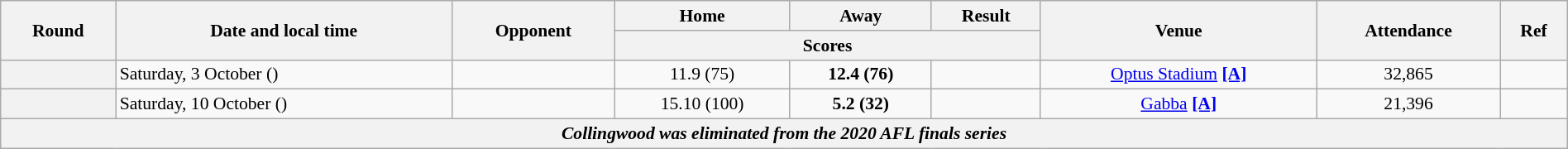<table class="wikitable plainrowheaders" style="font-size:90%; width:100%; text-align:center;">
<tr>
<th scope="col" rowspan="2">Round</th>
<th scope="col" rowspan="2">Date and local time</th>
<th scope="col" rowspan="2">Opponent</th>
<th scope="col">Home</th>
<th scope="col">Away</th>
<th scope="col">Result</th>
<th scope="col" rowspan="2">Venue</th>
<th scope="col" rowspan="2">Attendance</th>
<th scope="col" rowspan="2">Ref</th>
</tr>
<tr>
<th scope="col" colspan="3">Scores</th>
</tr>
<tr>
<th scope="row"></th>
<td align=left>Saturday, 3 October ()</td>
<td align=left></td>
<td>11.9 (75)</td>
<td><strong>12.4 (76)</strong></td>
<td></td>
<td><a href='#'>Optus Stadium</a> <a href='#'><strong>[A]</strong></a></td>
<td>32,865</td>
<td></td>
</tr>
<tr>
<th scope="row"></th>
<td align=left>Saturday, 10 October ()</td>
<td align=left></td>
<td>15.10 (100)</td>
<td><strong>5.2 (32)</strong></td>
<td></td>
<td><a href='#'>Gabba</a> <a href='#'><strong>[A]</strong></a></td>
<td>21,396</td>
<td></td>
</tr>
<tr>
<th colspan=9><span><em>Collingwood was eliminated from the 2020 AFL finals series</em></span></th>
</tr>
</table>
